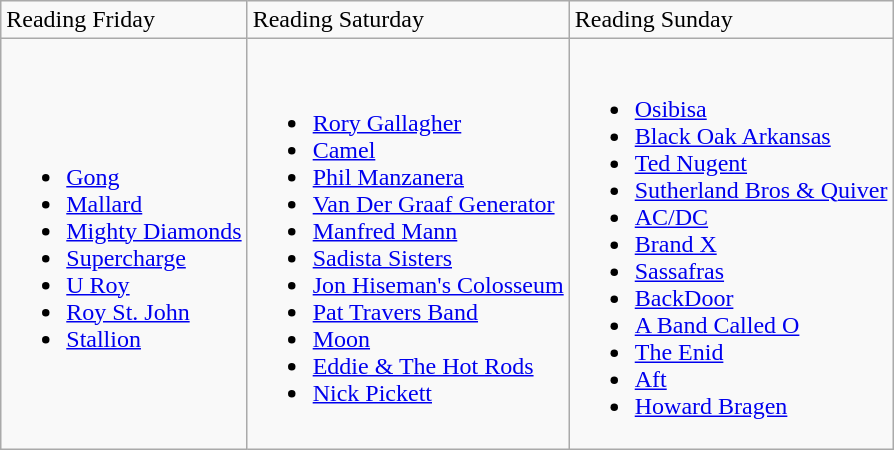<table class="wikitable">
<tr>
<td>Reading Friday</td>
<td>Reading Saturday</td>
<td>Reading Sunday</td>
</tr>
<tr>
<td><br><ul><li><a href='#'>Gong</a></li><li><a href='#'>Mallard</a></li><li><a href='#'>Mighty Diamonds</a></li><li><a href='#'>Supercharge</a></li><li><a href='#'>U Roy</a></li><li><a href='#'>Roy St. John</a></li><li><a href='#'>Stallion</a></li></ul></td>
<td><br><ul><li><a href='#'>Rory Gallagher</a></li><li><a href='#'>Camel</a></li><li><a href='#'>Phil Manzanera</a></li><li><a href='#'>Van Der Graaf Generator</a></li><li><a href='#'>Manfred Mann</a></li><li><a href='#'>Sadista Sisters</a></li><li><a href='#'>Jon Hiseman's Colosseum</a></li><li><a href='#'>Pat Travers Band</a></li><li><a href='#'>Moon</a></li><li><a href='#'>Eddie & The Hot Rods</a></li><li><a href='#'>Nick Pickett</a></li></ul></td>
<td><br><ul><li><a href='#'>Osibisa</a></li><li><a href='#'>Black Oak Arkansas</a></li><li><a href='#'>Ted Nugent</a></li><li><a href='#'>Sutherland Bros & Quiver</a></li><li><a href='#'>AC/DC</a></li><li><a href='#'>Brand X</a></li><li><a href='#'>Sassafras</a></li><li><a href='#'>BackDoor</a></li><li><a href='#'>A Band Called O</a></li><li><a href='#'>The Enid</a></li><li><a href='#'>Aft</a></li><li><a href='#'>Howard Bragen</a></li></ul></td>
</tr>
</table>
